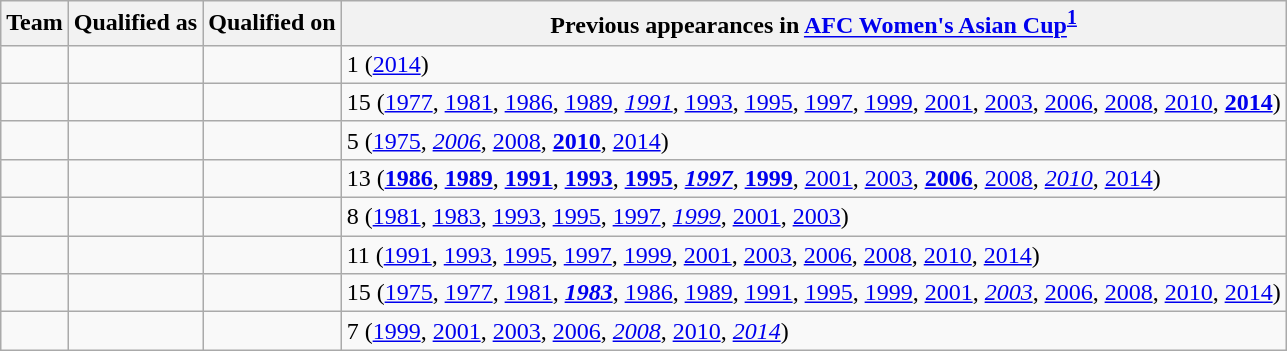<table class="wikitable sortable">
<tr>
<th>Team</th>
<th>Qualified as</th>
<th>Qualified on</th>
<th data-sort-type="number">Previous appearances in <a href='#'>AFC Women's Asian Cup</a><sup><strong><a href='#'>1</a></strong></sup></th>
</tr>
<tr>
<td></td>
<td></td>
<td></td>
<td>1 (<a href='#'>2014</a>)</td>
</tr>
<tr>
<td></td>
<td></td>
<td></td>
<td>15 (<a href='#'>1977</a>, <a href='#'>1981</a>, <a href='#'>1986</a>, <a href='#'>1989</a>, <em><a href='#'>1991</a></em>, <a href='#'>1993</a>, <a href='#'>1995</a>, <a href='#'>1997</a>, <a href='#'>1999</a>, <a href='#'>2001</a>, <a href='#'>2003</a>, <a href='#'>2006</a>, <a href='#'>2008</a>, <a href='#'>2010</a>, <strong><a href='#'>2014</a></strong>)</td>
</tr>
<tr>
<td></td>
<td></td>
<td></td>
<td>5 (<a href='#'>1975</a>, <em><a href='#'>2006</a></em>, <a href='#'>2008</a>, <strong><a href='#'>2010</a></strong>, <a href='#'>2014</a>)</td>
</tr>
<tr>
<td></td>
<td></td>
<td></td>
<td>13 (<strong><a href='#'>1986</a></strong>, <strong><a href='#'>1989</a></strong>, <strong><a href='#'>1991</a></strong>, <strong><a href='#'>1993</a></strong>, <strong><a href='#'>1995</a></strong>, <strong><em><a href='#'>1997</a></em></strong>, <strong><a href='#'>1999</a></strong>, <a href='#'>2001</a>, <a href='#'>2003</a>, <strong><a href='#'>2006</a></strong>, <a href='#'>2008</a>, <em><a href='#'>2010</a></em>, <a href='#'>2014</a>)</td>
</tr>
<tr>
<td></td>
<td></td>
<td></td>
<td>8 (<a href='#'>1981</a>, <a href='#'>1983</a>, <a href='#'>1993</a>, <a href='#'>1995</a>, <a href='#'>1997</a>, <em><a href='#'>1999</a></em>, <a href='#'>2001</a>, <a href='#'>2003</a>)</td>
</tr>
<tr>
<td></td>
<td></td>
<td></td>
<td>11 (<a href='#'>1991</a>, <a href='#'>1993</a>, <a href='#'>1995</a>, <a href='#'>1997</a>, <a href='#'>1999</a>, <a href='#'>2001</a>, <a href='#'>2003</a>, <a href='#'>2006</a>, <a href='#'>2008</a>, <a href='#'>2010</a>, <a href='#'>2014</a>)</td>
</tr>
<tr>
<td></td>
<td></td>
<td></td>
<td>15 (<a href='#'>1975</a>, <a href='#'>1977</a>, <a href='#'>1981</a>, <strong><em><a href='#'>1983</a></em></strong>, <a href='#'>1986</a>, <a href='#'>1989</a>, <a href='#'>1991</a>, <a href='#'>1995</a>, <a href='#'>1999</a>, <a href='#'>2001</a>, <em><a href='#'>2003</a></em>, <a href='#'>2006</a>, <a href='#'>2008</a>, <a href='#'>2010</a>, <a href='#'>2014</a>)</td>
</tr>
<tr>
<td></td>
<td></td>
<td></td>
<td>7 (<a href='#'>1999</a>, <a href='#'>2001</a>, <a href='#'>2003</a>, <a href='#'>2006</a>, <em><a href='#'>2008</a></em>, <a href='#'>2010</a>, <em><a href='#'>2014</a></em>)</td>
</tr>
</table>
